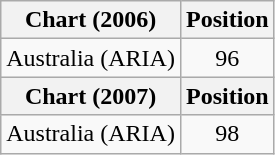<table class="wikitable">
<tr>
<th scope="col">Chart (2006)</th>
<th scope="col">Position</th>
</tr>
<tr>
<td>Australia (ARIA)</td>
<td style="text-align:center;">96</td>
</tr>
<tr>
<th scope="col">Chart (2007)</th>
<th scope="col">Position</th>
</tr>
<tr>
<td>Australia (ARIA)</td>
<td style="text-align:center;">98</td>
</tr>
</table>
